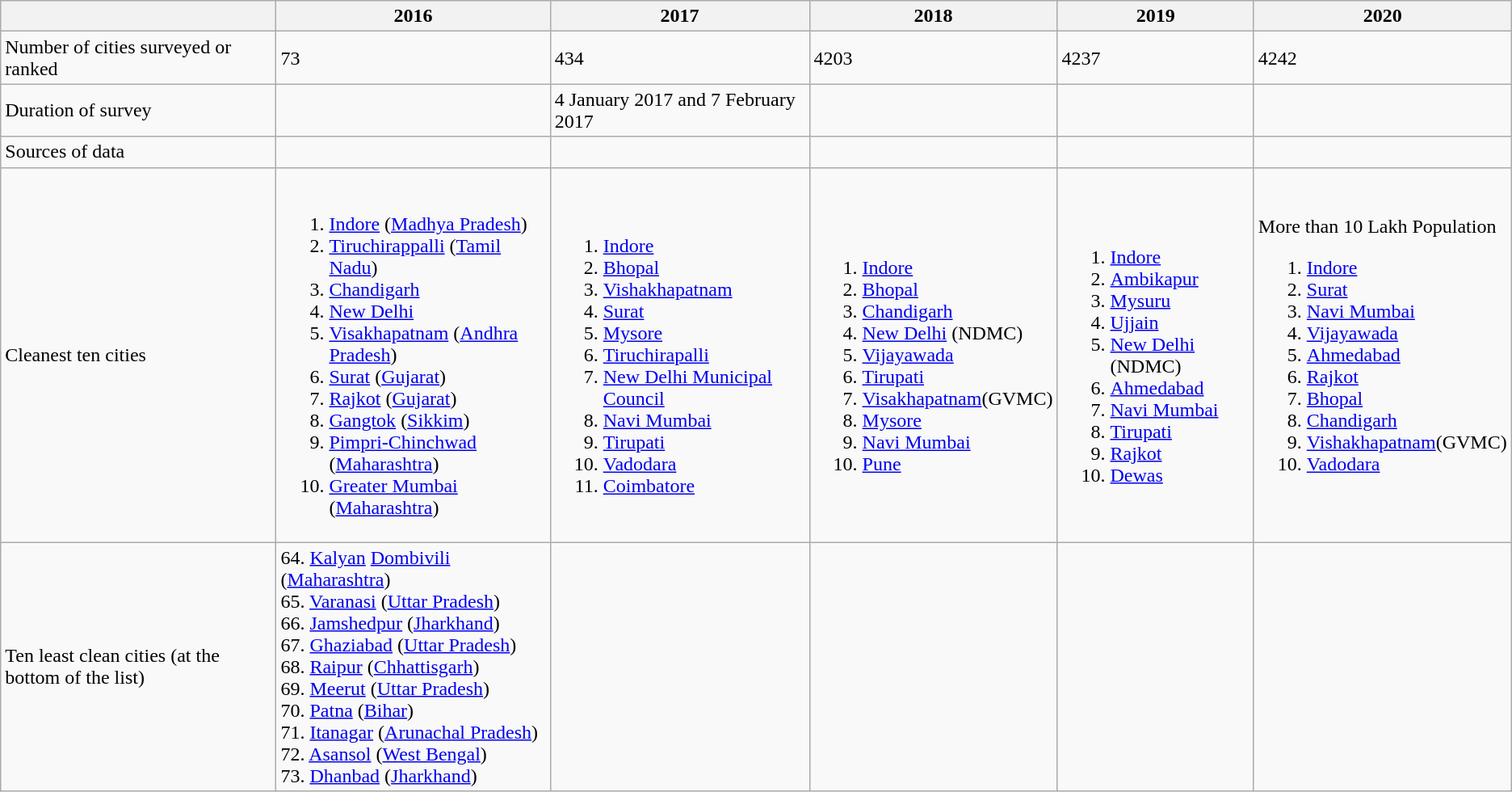<table class="wikitable">
<tr>
<th></th>
<th>2016</th>
<th>2017</th>
<th>2018</th>
<th>2019</th>
<th>2020</th>
</tr>
<tr>
<td>Number of cities surveyed or ranked</td>
<td>73</td>
<td>434</td>
<td>4203</td>
<td>4237</td>
<td>4242</td>
</tr>
<tr>
<td>Duration of survey</td>
<td></td>
<td>4 January 2017 and 7 February 2017</td>
<td></td>
<td></td>
<td></td>
</tr>
<tr>
<td>Sources of data</td>
<td></td>
<td></td>
<td></td>
<td></td>
<td></td>
</tr>
<tr>
<td>Cleanest ten cities</td>
<td><br><ol><li><a href='#'>Indore</a> (<a href='#'>Madhya Pradesh</a>)</li><li><a href='#'>Tiruchirappalli</a> (<a href='#'>Tamil Nadu</a>)</li><li><a href='#'>Chandigarh</a></li><li><a href='#'>New Delhi</a></li><li><a href='#'>Visakhapatnam</a> (<a href='#'>Andhra Pradesh</a>)</li><li><a href='#'>Surat</a> (<a href='#'>Gujarat</a>)</li><li><a href='#'>Rajkot</a> (<a href='#'>Gujarat</a>)</li><li><a href='#'>Gangtok</a> (<a href='#'>Sikkim</a>)</li><li><a href='#'>Pimpri-Chinchwad</a> (<a href='#'>Maharashtra</a>)</li><li><a href='#'>Greater Mumbai</a> (<a href='#'>Maharashtra</a>)</li></ol></td>
<td><br><ol><li><a href='#'>Indore</a></li><li><a href='#'>Bhopal</a></li><li><a href='#'>Vishakhapatnam</a></li><li><a href='#'>Surat</a></li><li><a href='#'>Mysore</a></li><li><a href='#'>Tiruchirapalli</a></li><li><a href='#'>New Delhi Municipal Council</a></li><li><a href='#'>Navi Mumbai</a></li><li><a href='#'>Tirupati</a></li><li><a href='#'>Vadodara</a></li><li><a href='#'>Coimbatore</a></li></ol></td>
<td><br><ol><li><a href='#'>Indore</a></li><li><a href='#'>Bhopal</a></li><li><a href='#'>Chandigarh</a></li><li><a href='#'>New Delhi</a> (NDMC)</li><li><a href='#'>Vijayawada</a></li><li><a href='#'>Tirupati</a></li><li><a href='#'>Visakhapatnam</a>(GVMC)</li><li><a href='#'>Mysore</a></li><li><a href='#'>Navi Mumbai</a></li><li><a href='#'>Pune</a></li></ol></td>
<td><br><ol><li><a href='#'>Indore</a></li><li><a href='#'>Ambikapur</a></li><li><a href='#'>Mysuru</a></li><li><a href='#'>Ujjain</a></li><li><a href='#'>New Delhi</a> (NDMC)</li><li><a href='#'>Ahmedabad</a></li><li><a href='#'>Navi Mumbai</a></li><li><a href='#'>Tirupati</a></li><li><a href='#'>Rajkot</a></li><li><a href='#'>Dewas</a></li></ol></td>
<td>More than 10 Lakh Population<br><ol><li><a href='#'>Indore</a></li><li><a href='#'>Surat</a></li><li><a href='#'>Navi Mumbai</a></li><li><a href='#'>Vijayawada</a></li><li><a href='#'>Ahmedabad</a></li><li><a href='#'>Rajkot</a></li><li><a href='#'>Bhopal</a></li><li><a href='#'>Chandigarh</a></li><li><a href='#'>Vishakhapatnam</a>(GVMC)</li><li><a href='#'>Vadodara</a></li></ol></td>
</tr>
<tr>
<td>Ten least clean cities (at the bottom of the list)</td>
<td>64. <a href='#'>Kalyan</a> <a href='#'>Dombivili</a> (<a href='#'>Maharashtra</a>)<br>65. <a href='#'>Varanasi</a> (<a href='#'>Uttar Pradesh</a>)<br>66. <a href='#'>Jamshedpur</a> (<a href='#'>Jharkhand</a>)<br>67. <a href='#'>Ghaziabad</a> (<a href='#'>Uttar Pradesh</a>)<br>68. <a href='#'>Raipur</a> (<a href='#'>Chhattisgarh</a>)<br>69. <a href='#'>Meerut</a> (<a href='#'>Uttar Pradesh</a>)<br>70. <a href='#'>Patna</a> (<a href='#'>Bihar</a>)<br>71. <a href='#'>Itanagar</a> (<a href='#'>Arunachal Pradesh</a>)<br>72. <a href='#'>Asansol</a> (<a href='#'>West Bengal</a>)<br>73. <a href='#'>Dhanbad</a> (<a href='#'>Jharkhand</a>)</td>
<td></td>
<td></td>
<td></td>
<td></td>
</tr>
</table>
